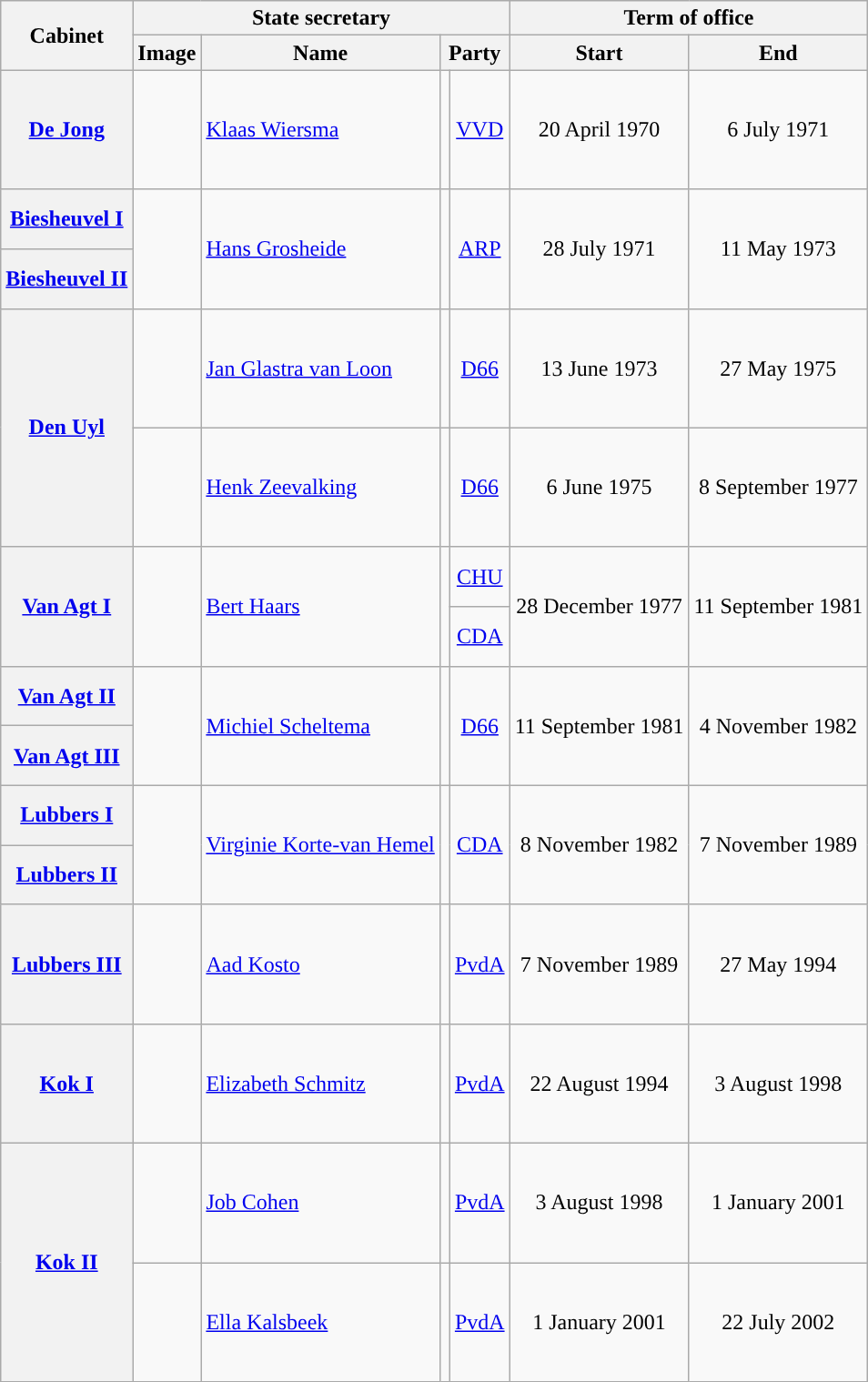<table class="wikitable plainrowheaders">
<tr>
<th rowspan="2">Cabinet</th>
<th colspan="4">State secretary</th>
<th colspan="2">Term of office</th>
</tr>
<tr>
<th>Image</th>
<th>Name</th>
<th colspan="2">Party</th>
<th>Start</th>
<th>End</th>
</tr>
<tr>
<th scope="row"><a href='#'>De Jong</a></th>
<td height="80px"></td>
<td><a href='#'>Klaas Wiersma</a></td>
<td style="background:"></td>
<td style="text-align:center"><a href='#'>VVD</a></td>
<td style="text-align:center">20 April 1970</td>
<td style="text-align:center">6 July 1971</td>
</tr>
<tr>
<th scope="row"><a href='#'>Biesheuvel I</a></th>
<td rowspan="2" height="80px"></td>
<td rowspan="2"><a href='#'>Hans Grosheide</a></td>
<td rowspan="2" style="background:"></td>
<td rowspan="2" style="text-align:center"><a href='#'>ARP</a></td>
<td rowspan="2" style="text-align:center">28 July 1971</td>
<td rowspan="2" style="text-align:center">11 May 1973</td>
</tr>
<tr>
<th scope="row" scope="row"><a href='#'>Biesheuvel II</a></th>
</tr>
<tr>
<th scope="row" rowspan="2"><a href='#'>Den Uyl</a></th>
<td height="80px"></td>
<td><a href='#'>Jan Glastra van Loon</a></td>
<td style="background:"></td>
<td style="text-align:center"><a href='#'>D66</a></td>
<td style="text-align:center">13 June 1973</td>
<td style="text-align:center">27 May 1975</td>
</tr>
<tr>
<td height="80px"></td>
<td><a href='#'>Henk Zeevalking</a></td>
<td style="background:"></td>
<td style="text-align:center"><a href='#'>D66</a></td>
<td style="text-align:center">6 June 1975</td>
<td style="text-align:center">8 September 1977</td>
</tr>
<tr>
<th scope="row" rowspan="2"><a href='#'>Van Agt I</a></th>
<td rowspan="2" height="80px"></td>
<td rowspan="2"><a href='#'>Bert Haars</a></td>
<td rowspan="2" style="background: repeating-linear-gradient(-45deg, "></td>
<td style="text-align:center"><a href='#'>CHU</a></td>
<td rowspan="2" style="text-align:center">28 December 1977</td>
<td rowspan="2" style="text-align:center">11 September 1981</td>
</tr>
<tr>
<td style="text-align:center"><a href='#'>CDA</a></td>
</tr>
<tr>
<th scope="row"><a href='#'>Van Agt II</a></th>
<td rowspan="2" height="80px"></td>
<td rowspan="2"><a href='#'>Michiel Scheltema</a></td>
<td rowspan="2" style="background:"></td>
<td rowspan="2" style="text-align:center"><a href='#'>D66</a></td>
<td rowspan="2" style="text-align:center">11 September 1981</td>
<td rowspan="2" style="text-align:center">4 November 1982</td>
</tr>
<tr>
<th scope="row"><a href='#'>Van Agt III</a></th>
</tr>
<tr>
<th scope="row"><a href='#'>Lubbers I</a></th>
<td rowspan="2" height="80px"></td>
<td rowspan="2"><a href='#'>Virginie Korte-van Hemel</a></td>
<td rowspan="2" style="background:"></td>
<td rowspan="2" style="text-align:center"><a href='#'>CDA</a></td>
<td rowspan="2" style="text-align:center">8 November 1982</td>
<td rowspan="2" style="text-align:center">7 November 1989</td>
</tr>
<tr>
<th scope="row"><a href='#'>Lubbers II</a></th>
</tr>
<tr>
<th scope="row"><a href='#'>Lubbers III</a></th>
<td height="80px"></td>
<td><a href='#'>Aad Kosto</a></td>
<td style="background:"></td>
<td style="text-align:center"><a href='#'>PvdA</a></td>
<td style="text-align:center">7 November 1989</td>
<td style="text-align:center">27 May 1994</td>
</tr>
<tr>
<th scope="row"><a href='#'>Kok I</a></th>
<td height="80px"></td>
<td><a href='#'>Elizabeth Schmitz</a></td>
<td style="background:"></td>
<td style="text-align:center"><a href='#'>PvdA</a></td>
<td style="text-align:center">22 August 1994</td>
<td style="text-align:center">3 August 1998</td>
</tr>
<tr>
<th scope="row" rowspan="2"><a href='#'>Kok II</a></th>
<td height="80px"></td>
<td><a href='#'>Job Cohen</a></td>
<td style="background:"></td>
<td style="text-align:center"><a href='#'>PvdA</a></td>
<td style="text-align:center">3 August 1998</td>
<td style="text-align:center">1 January 2001</td>
</tr>
<tr>
<td height="80px"></td>
<td><a href='#'>Ella Kalsbeek</a></td>
<td style="background:"></td>
<td style="text-align:center"><a href='#'>PvdA</a></td>
<td style="text-align:center">1 January 2001</td>
<td style="text-align:center">22 July 2002</td>
</tr>
</table>
